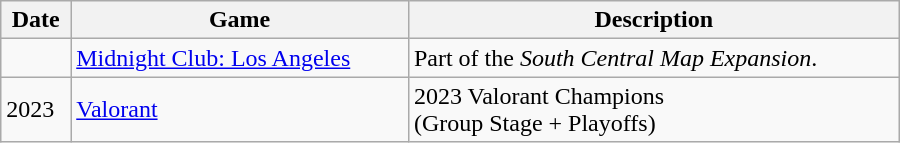<table class="wikitable" width="600">
<tr>
<th>Date</th>
<th>Game</th>
<th>Description</th>
</tr>
<tr>
<td></td>
<td><a href='#'>Midnight Club: Los Angeles</a></td>
<td>Part of the <em>South Central Map Expansion</em>.</td>
</tr>
<tr>
<td>2023</td>
<td><a href='#'>Valorant</a></td>
<td>2023 Valorant Champions<br>(Group Stage + Playoffs)</td>
</tr>
</table>
